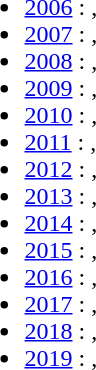<table width=100%>
<tr>
<td valign=top width=33% align=left><br><ul><li><a href='#'>2006</a> : , </li><li><a href='#'>2007</a> : , </li><li><a href='#'>2008</a> : , </li><li><a href='#'>2009</a> : , </li><li><a href='#'>2010</a> : , </li><li><a href='#'>2011</a> : , </li><li><a href='#'>2012</a> : , </li><li><a href='#'>2013</a> : , </li><li><a href='#'>2014</a> : , </li><li><a href='#'>2015</a> : , </li><li><a href='#'>2016</a> : , </li><li><a href='#'>2017</a> : , </li><li><a href='#'>2018</a> : , </li><li><a href='#'>2019</a> : , </li></ul></td>
</tr>
</table>
